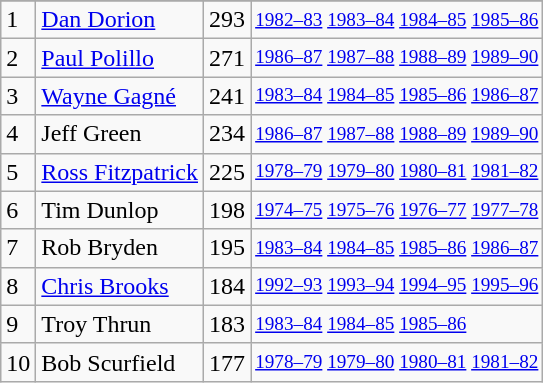<table class="wikitable">
<tr>
</tr>
<tr>
<td>1</td>
<td><a href='#'>Dan Dorion</a></td>
<td>293</td>
<td style="font-size:80%;"><a href='#'>1982–83</a> <a href='#'>1983–84</a> <a href='#'>1984–85</a> <a href='#'>1985–86</a></td>
</tr>
<tr>
<td>2</td>
<td><a href='#'>Paul Polillo</a></td>
<td>271</td>
<td style="font-size:80%;"><a href='#'>1986–87</a> <a href='#'>1987–88</a> <a href='#'>1988–89</a> <a href='#'>1989–90</a></td>
</tr>
<tr>
<td>3</td>
<td><a href='#'>Wayne Gagné</a></td>
<td>241</td>
<td style="font-size:80%;"><a href='#'>1983–84</a> <a href='#'>1984–85</a> <a href='#'>1985–86</a> <a href='#'>1986–87</a></td>
</tr>
<tr>
<td>4</td>
<td>Jeff Green</td>
<td>234</td>
<td style="font-size:80%;"><a href='#'>1986–87</a> <a href='#'>1987–88</a> <a href='#'>1988–89</a> <a href='#'>1989–90</a></td>
</tr>
<tr>
<td>5</td>
<td><a href='#'>Ross Fitzpatrick</a></td>
<td>225</td>
<td style="font-size:80%;"><a href='#'>1978–79</a> <a href='#'>1979–80</a> <a href='#'>1980–81</a> <a href='#'>1981–82</a></td>
</tr>
<tr>
<td>6</td>
<td>Tim Dunlop</td>
<td>198</td>
<td style="font-size:80%;"><a href='#'>1974–75</a> <a href='#'>1975–76</a> <a href='#'>1976–77</a> <a href='#'>1977–78</a></td>
</tr>
<tr>
<td>7</td>
<td>Rob Bryden</td>
<td>195</td>
<td style="font-size:80%;"><a href='#'>1983–84</a> <a href='#'>1984–85</a> <a href='#'>1985–86</a> <a href='#'>1986–87</a></td>
</tr>
<tr>
<td>8</td>
<td><a href='#'>Chris Brooks</a></td>
<td>184</td>
<td style="font-size:80%;"><a href='#'>1992–93</a> <a href='#'>1993–94</a> <a href='#'>1994–95</a> <a href='#'>1995–96</a></td>
</tr>
<tr>
<td>9</td>
<td>Troy Thrun</td>
<td>183</td>
<td style="font-size:80%;"><a href='#'>1983–84</a> <a href='#'>1984–85</a> <a href='#'>1985–86</a></td>
</tr>
<tr>
<td>10</td>
<td>Bob Scurfield</td>
<td>177</td>
<td style="font-size:80%;"><a href='#'>1978–79</a> <a href='#'>1979–80</a> <a href='#'>1980–81</a> <a href='#'>1981–82</a></td>
</tr>
</table>
